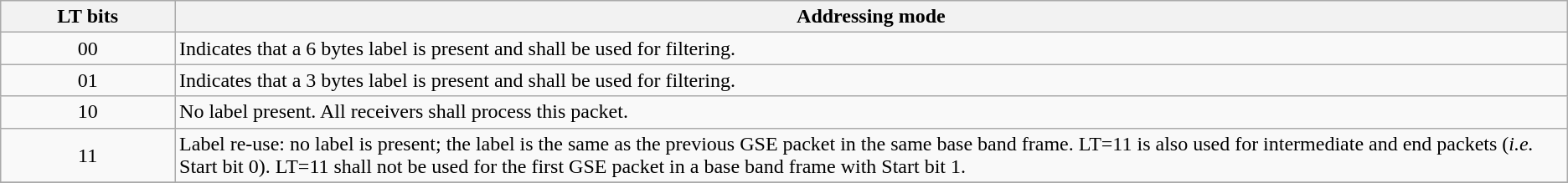<table class="wikitable" style="text-align:center">
<tr>
<th width="10%">LT bits</th>
<th width="80%">Addressing mode</th>
</tr>
<tr>
<td>00</td>
<td style="text-align:left">Indicates that a 6 bytes label is present and shall be used for filtering.</td>
</tr>
<tr>
<td>01</td>
<td style="text-align:left">Indicates that a 3 bytes label is present and shall be used for filtering.</td>
</tr>
<tr>
<td>10</td>
<td style="text-align:left">No label present. All receivers shall process this packet.</td>
</tr>
<tr>
<td>11</td>
<td style="text-align:left">Label re-use: no label is present; the label is the same as the previous GSE packet in the same base band frame. LT=11 is also used for intermediate and end packets (<em>i.e.</em> Start bit 0). LT=11 shall not be used for the first GSE packet in a base band frame with Start bit 1.</td>
</tr>
<tr>
</tr>
</table>
